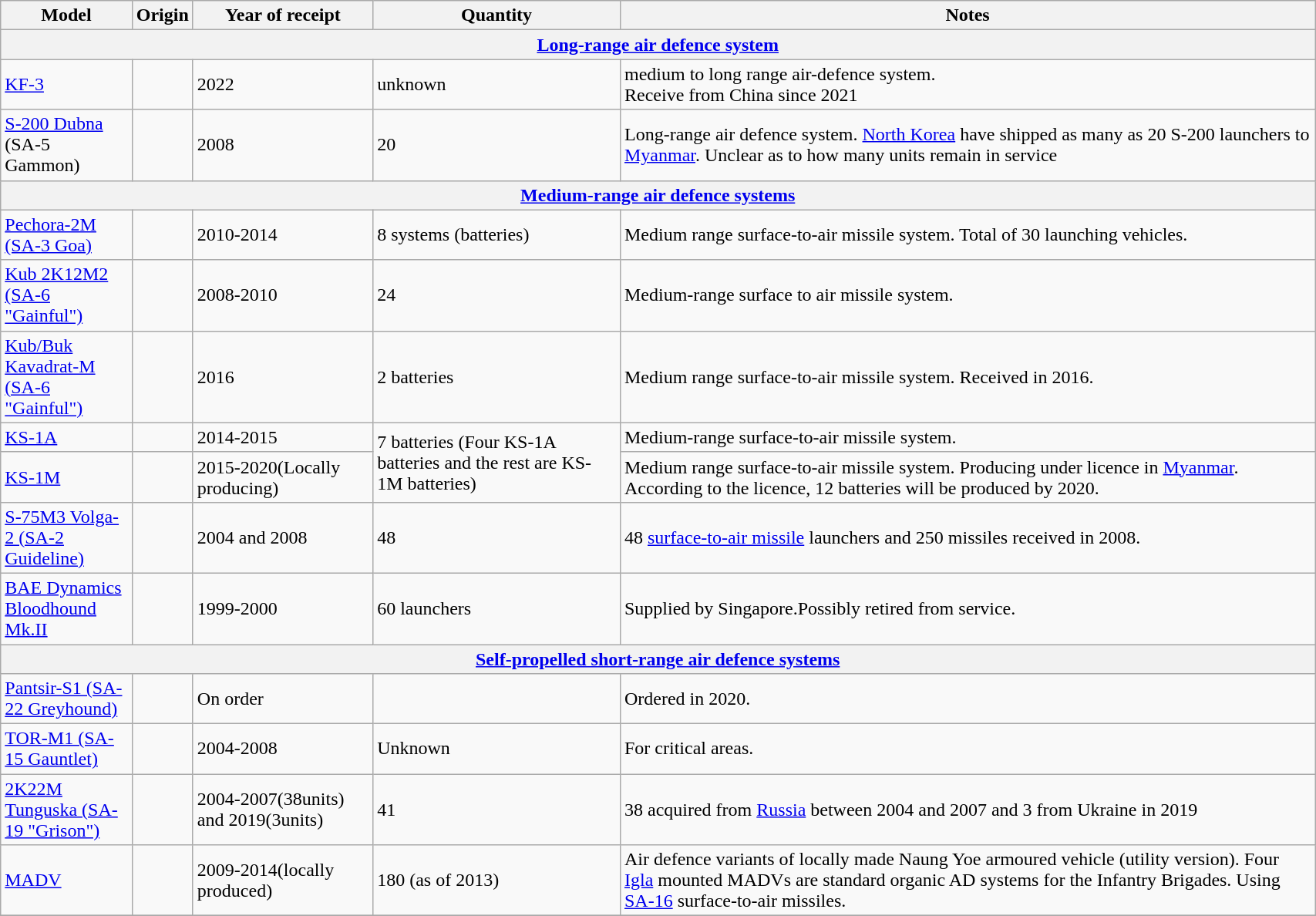<table class="wikitable" style="width:90%;">
<tr>
<th width="10%">Model</th>
<th>Origin</th>
<th>Year of receipt</th>
<th>Quantity</th>
<th>Notes</th>
</tr>
<tr>
<th colspan="5"><a href='#'>Long-range air defence system</a></th>
</tr>
<tr>
<td><a href='#'>KF-3</a></td>
<td></td>
<td>2022</td>
<td>unknown</td>
<td>medium to long range air-defence system.<br>Receive from China since 2021</td>
</tr>
<tr>
<td><a href='#'>S-200 Dubna</a><br>(SA-5 Gammon)</td>
<td></td>
<td>2008</td>
<td>20</td>
<td>Long-range air defence system. <a href='#'>North Korea</a> have shipped as many as 20 S-200 launchers to <a href='#'>Myanmar</a>. Unclear as to how many units remain in service</td>
</tr>
<tr>
<th colspan="5"><a href='#'>Medium-range air defence systems</a></th>
</tr>
<tr>
<td><a href='#'>Pechora-2M (SA-3 Goa)</a></td>
<td></td>
<td>2010-2014</td>
<td>8 systems (batteries)</td>
<td>Medium range surface-to-air missile system. Total of 30 launching vehicles.</td>
</tr>
<tr>
<td><a href='#'>Kub 2K12M2 (SA-6 "Gainful")</a></td>
<td></td>
<td>2008-2010</td>
<td>24</td>
<td>Medium-range surface to air missile system.</td>
</tr>
<tr>
<td><a href='#'>Kub/Buk Kavadrat-M (SA-6 "Gainful")</a></td>
<td></td>
<td>2016</td>
<td>2 batteries</td>
<td>Medium range surface-to-air missile system. Received in 2016.</td>
</tr>
<tr>
<td><a href='#'>KS-1A</a></td>
<td></td>
<td>2014-2015</td>
<td rowspan="2">7 batteries (Four KS-1A batteries and the rest are KS-1M batteries)</td>
<td>Medium-range surface-to-air missile system.</td>
</tr>
<tr>
<td><a href='#'>KS-1M</a></td>
<td></td>
<td>2015-2020(Locally producing)</td>
<td>Medium range surface-to-air missile system. Producing under licence in <a href='#'>Myanmar</a>.  According to the licence, 12 batteries will be produced by 2020.</td>
</tr>
<tr>
<td><a href='#'>S-75M3 Volga-2 (SA-2 Guideline)</a></td>
<td></td>
<td>2004 and 2008</td>
<td>48</td>
<td>48 <a href='#'>surface-to-air missile</a> launchers and 250 missiles received in 2008.</td>
</tr>
<tr>
<td><a href='#'>BAE Dynamics Bloodhound Mk.II</a></td>
<td></td>
<td>1999-2000</td>
<td>60 launchers</td>
<td>Supplied by Singapore.Possibly retired from service.</td>
</tr>
<tr>
<th colspan="5"><a href='#'>Self-propelled short-range air defence systems</a></th>
</tr>
<tr>
<td><a href='#'>Pantsir-S1 (SA-22 Greyhound)</a></td>
<td></td>
<td>On order</td>
<td></td>
<td>Ordered in 2020.</td>
</tr>
<tr>
<td><a href='#'>TOR-M1 (SA-15 Gauntlet)</a></td>
<td></td>
<td>2004-2008</td>
<td>Unknown</td>
<td>For critical areas.</td>
</tr>
<tr>
<td><a href='#'>2K22M Tunguska (SA-19 "Grison")</a></td>
<td></td>
<td>2004-2007(38units) and 2019(3units)</td>
<td>41</td>
<td>38 acquired from <a href='#'>Russia</a> between 2004 and 2007 and 3 from Ukraine in 2019</td>
</tr>
<tr>
<td><a href='#'>MADV</a></td>
<td></td>
<td>2009-2014(locally produced)</td>
<td>180 (as of 2013)</td>
<td>Air defence variants of locally made Naung Yoe armoured vehicle (utility version). Four <a href='#'>Igla</a> mounted MADVs are standard organic AD systems for the Infantry Brigades. Using <a href='#'>SA-16</a> surface-to-air missiles.</td>
</tr>
<tr>
</tr>
</table>
